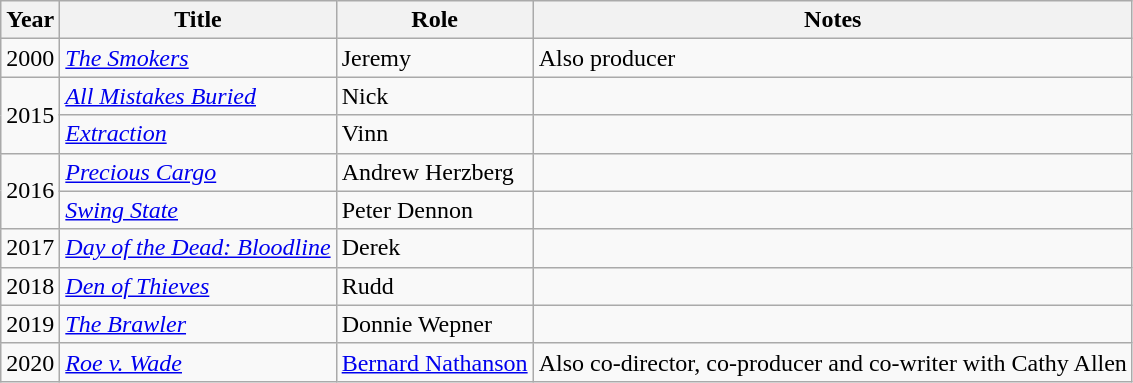<table class="wikitable sortable">
<tr>
<th>Year</th>
<th>Title</th>
<th>Role</th>
<th>Notes</th>
</tr>
<tr>
<td>2000</td>
<td><em><a href='#'>The Smokers</a></em></td>
<td>Jeremy</td>
<td>Also producer</td>
</tr>
<tr>
<td rowspan=2>2015</td>
<td><em><a href='#'>All Mistakes Buried</a></em></td>
<td>Nick</td>
<td></td>
</tr>
<tr>
<td><em><a href='#'>Extraction</a></em></td>
<td>Vinn</td>
<td></td>
</tr>
<tr>
<td rowspan=2>2016</td>
<td><em><a href='#'>Precious Cargo</a></em></td>
<td>Andrew Herzberg</td>
<td></td>
</tr>
<tr>
<td><em><a href='#'>Swing State</a></em></td>
<td>Peter Dennon</td>
<td></td>
</tr>
<tr>
<td>2017</td>
<td><em><a href='#'>Day of the Dead: Bloodline</a></em></td>
<td>Derek</td>
<td></td>
</tr>
<tr>
<td>2018</td>
<td><em><a href='#'>Den of Thieves</a></em></td>
<td>Rudd</td>
<td></td>
</tr>
<tr>
<td>2019</td>
<td><em><a href='#'>The Brawler</a></em></td>
<td>Donnie Wepner</td>
<td></td>
</tr>
<tr>
<td>2020</td>
<td><em><a href='#'>Roe v. Wade</a></em></td>
<td><a href='#'>Bernard Nathanson</a></td>
<td>Also co-director, co-producer and co-writer with Cathy Allen</td>
</tr>
</table>
